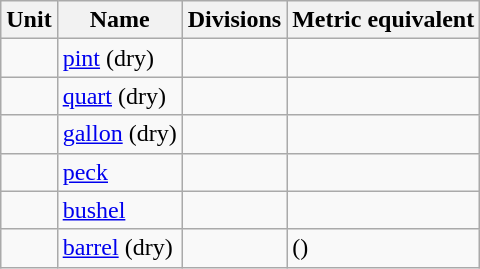<table class="wikitable">
<tr>
<th scope=col>Unit</th>
<th scope=col>Name</th>
<th scope=col>Divisions</th>
<th scope=col>Metric equivalent</th>
</tr>
<tr>
<td></td>
<td><a href='#'>pint</a> (dry)</td>
<td></td>
<td></td>
</tr>
<tr>
<td></td>
<td><a href='#'>quart</a> (dry)</td>
<td></td>
<td></td>
</tr>
<tr>
<td></td>
<td><a href='#'>gallon</a> (dry)</td>
<td></td>
<td></td>
</tr>
<tr>
<td></td>
<td><a href='#'>peck</a></td>
<td></td>
<td></td>
</tr>
<tr>
<td></td>
<td><a href='#'>bushel</a></td>
<td></td>
<td></td>
</tr>
<tr>
<td></td>
<td><a href='#'>barrel</a> (dry)</td>
<td></td>
<td>()</td>
</tr>
</table>
